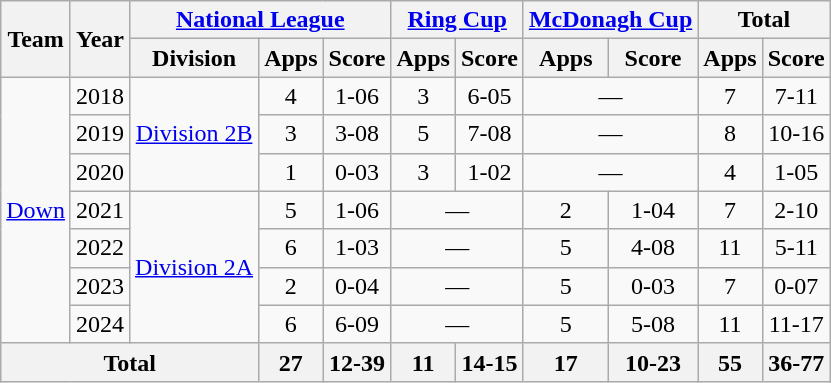<table class="wikitable" style="text-align:center">
<tr>
<th rowspan="2">Team</th>
<th rowspan="2">Year</th>
<th colspan="3"><a href='#'>National League</a></th>
<th colspan="2"><a href='#'>Ring Cup</a></th>
<th colspan="2"><a href='#'>McDonagh Cup</a></th>
<th colspan="2">Total</th>
</tr>
<tr>
<th>Division</th>
<th>Apps</th>
<th>Score</th>
<th>Apps</th>
<th>Score</th>
<th>Apps</th>
<th>Score</th>
<th>Apps</th>
<th>Score</th>
</tr>
<tr>
<td rowspan="7"><a href='#'>Down</a></td>
<td>2018</td>
<td rowspan="3"><a href='#'>Division 2B</a></td>
<td>4</td>
<td>1-06</td>
<td>3</td>
<td>6-05</td>
<td colspan=2>—</td>
<td>7</td>
<td>7-11</td>
</tr>
<tr>
<td>2019</td>
<td>3</td>
<td>3-08</td>
<td>5</td>
<td>7-08</td>
<td colspan=2>—</td>
<td>8</td>
<td>10-16</td>
</tr>
<tr>
<td>2020</td>
<td>1</td>
<td>0-03</td>
<td>3</td>
<td>1-02</td>
<td colspan=2>—</td>
<td>4</td>
<td>1-05</td>
</tr>
<tr>
<td>2021</td>
<td rowspan="4"><a href='#'>Division 2A</a></td>
<td>5</td>
<td>1-06</td>
<td colspan=2>—</td>
<td>2</td>
<td>1-04</td>
<td>7</td>
<td>2-10</td>
</tr>
<tr>
<td>2022</td>
<td>6</td>
<td>1-03</td>
<td colspan=2>—</td>
<td>5</td>
<td>4-08</td>
<td>11</td>
<td>5-11</td>
</tr>
<tr>
<td>2023</td>
<td>2</td>
<td>0-04</td>
<td colspan=2>—</td>
<td>5</td>
<td>0-03</td>
<td>7</td>
<td>0-07</td>
</tr>
<tr>
<td>2024</td>
<td>6</td>
<td>6-09</td>
<td colspan=2>—</td>
<td>5</td>
<td>5-08</td>
<td>11</td>
<td>11-17</td>
</tr>
<tr>
<th colspan="3">Total</th>
<th>27</th>
<th>12-39</th>
<th>11</th>
<th>14-15</th>
<th>17</th>
<th>10-23</th>
<th>55</th>
<th>36-77</th>
</tr>
</table>
